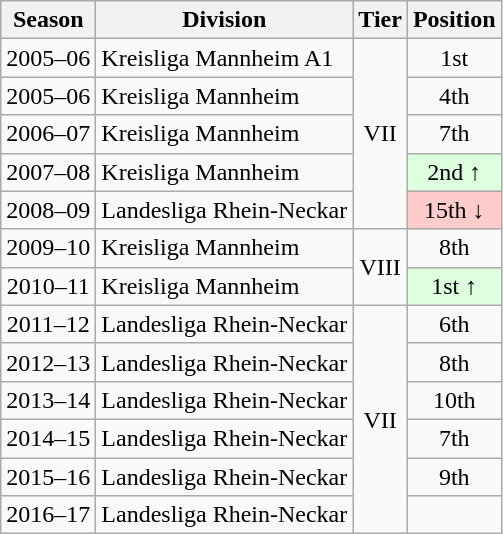<table class="wikitable">
<tr>
<th>Season</th>
<th>Division</th>
<th>Tier</th>
<th>Position</th>
</tr>
<tr align="center">
<td>2005–06</td>
<td align="left">Kreisliga Mannheim A1</td>
<td rowspan=5>VII</td>
<td>1st</td>
</tr>
<tr align="center">
<td>2005–06</td>
<td align="left">Kreisliga Mannheim</td>
<td>4th</td>
</tr>
<tr align="center">
<td>2006–07</td>
<td align="left">Kreisliga Mannheim</td>
<td>7th</td>
</tr>
<tr align="center">
<td>2007–08</td>
<td align="left">Kreisliga Mannheim</td>
<td style="background:#ddffdd">2nd ↑</td>
</tr>
<tr align="center">
<td>2008–09</td>
<td align="left">Landesliga Rhein-Neckar</td>
<td style="background:#ffcccc">15th ↓</td>
</tr>
<tr align="center">
<td>2009–10</td>
<td align="left">Kreisliga Mannheim</td>
<td rowspan=2>VIII</td>
<td>8th</td>
</tr>
<tr align="center">
<td>2010–11</td>
<td align="left">Kreisliga Mannheim</td>
<td style="background:#ddffdd">1st ↑</td>
</tr>
<tr align="center">
<td>2011–12</td>
<td align="left">Landesliga Rhein-Neckar</td>
<td rowspan=6>VII</td>
<td>6th</td>
</tr>
<tr align="center">
<td>2012–13</td>
<td align="left">Landesliga Rhein-Neckar</td>
<td>8th</td>
</tr>
<tr align="center">
<td>2013–14</td>
<td align="left">Landesliga Rhein-Neckar</td>
<td>10th</td>
</tr>
<tr align="center">
<td>2014–15</td>
<td align="left">Landesliga Rhein-Neckar</td>
<td>7th</td>
</tr>
<tr align="center">
<td>2015–16</td>
<td align="left">Landesliga Rhein-Neckar</td>
<td>9th</td>
</tr>
<tr align="center">
<td>2016–17</td>
<td align="left">Landesliga Rhein-Neckar</td>
<td></td>
</tr>
</table>
